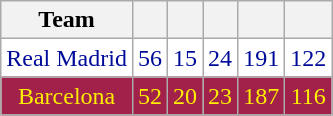<table class="wikitable" width:40px;">
<tr>
<th>Team</th>
<th></th>
<th></th>
<th></th>
<th></th>
<th></th>
</tr>
<tr style="background:#fff; color:#000c99; text-align:center; background:#fff;">
<td>Real Madrid</td>
<td>56</td>
<td>15</td>
<td>24</td>
<td>191</td>
<td>122</td>
</tr>
<tr style="background:gold; color:#fff000; text-align:center; background:#a2214b;">
<td>Barcelona</td>
<td>52</td>
<td>20</td>
<td>23</td>
<td>187</td>
<td>116</td>
</tr>
</table>
